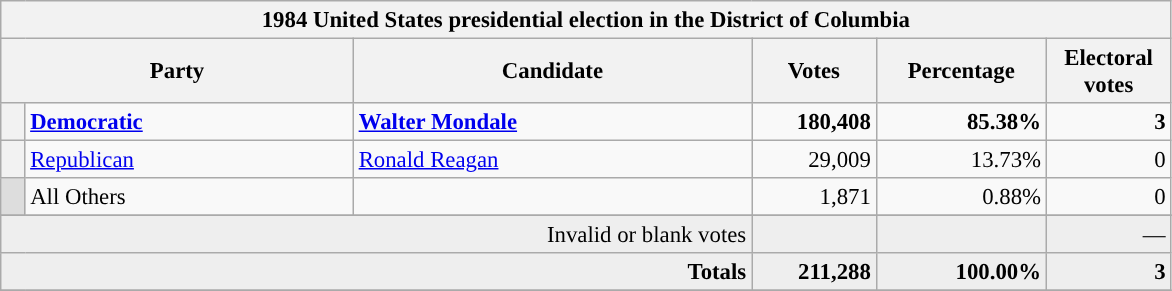<table class="wikitable" style="font-size: 95%;">
<tr>
<th colspan="6">1984 United States presidential election in the District of Columbia</th>
</tr>
<tr>
<th colspan="2" style="width: 15em">Party</th>
<th style="width: 17em">Candidate</th>
<th style="width: 5em">Votes</th>
<th style="width: 7em">Percentage</th>
<th style="width: 5em">Electoral votes</th>
</tr>
<tr>
<th style="background-color:"></th>
<td style="width: 130px"><strong><a href='#'>Democratic</a></strong></td>
<td><strong><a href='#'>Walter Mondale</a></strong></td>
<td align="right"><strong>180,408</strong></td>
<td align="right"><strong>85.38%</strong></td>
<td align="right"><strong>3</strong></td>
</tr>
<tr>
<th style="background-color:"></th>
<td style="width: 130px"><a href='#'>Republican</a></td>
<td><a href='#'>Ronald Reagan</a></td>
<td align="right">29,009</td>
<td align="right">13.73%</td>
<td align="right">0</td>
</tr>
<tr>
<th style="background-color:#DDDDDD; width: 3px"></th>
<td style="width: 130px">All Others</td>
<td></td>
<td align="right">1,871</td>
<td align="right">0.88%</td>
<td align="right">0</td>
</tr>
<tr>
</tr>
<tr bgcolor="#EEEEEE">
<td colspan="3" align="right">Invalid or blank votes</td>
<td align="right"></td>
<td align="right"></td>
<td align="right">—</td>
</tr>
<tr bgcolor="#EEEEEE">
<td colspan="3" align="right"><strong>Totals</strong></td>
<td align="right"><strong>211,288</strong></td>
<td align="right"><strong>100.00%</strong></td>
<td align="right"><strong>3</strong></td>
</tr>
<tr bgcolor="#EEEEEE">
</tr>
</table>
